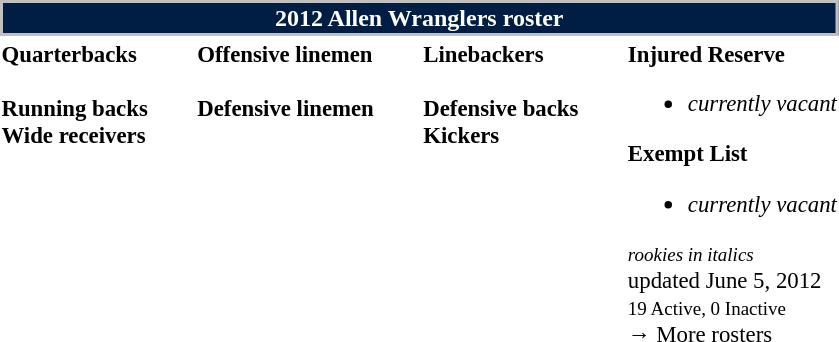<table class="toccolours" style="text-align: left;">
<tr>
<th colspan="7" style="background:#001E44; border:2px solid silver; color:white; text-align:center;"><strong>2012 Allen Wranglers roster</strong></th>
</tr>
<tr>
<td style="font-size: 95%;" valign="top"><strong>Quarterbacks</strong><br><br><strong>Running backs</strong>

<br><strong>Wide receivers</strong>


</td>
<td style="width: 25px;"></td>
<td style="font-size: 95%;" valign="top"><strong>Offensive linemen</strong><br>

<br><strong>Defensive linemen</strong>


</td>
<td style="width: 25px;"></td>
<td style="font-size: 95%;" valign="top"><strong>Linebackers</strong><br><br><strong>Defensive backs</strong>




<br><strong>Kickers</strong>
</td>
<td style="width: 25px;"></td>
<td style="font-size: 95%;" valign="top"><strong>Injured Reserve</strong><br><ul><li><em>currently vacant</em></li></ul><strong>Exempt List</strong><ul><li><em>currently vacant</em></li></ul><small><em>rookies in italics</em></small><br>
  updated June 5, 2012<br>
<small>19 Active, 0 Inactive</small><br>→ More rosters</td>
</tr>
<tr>
</tr>
</table>
